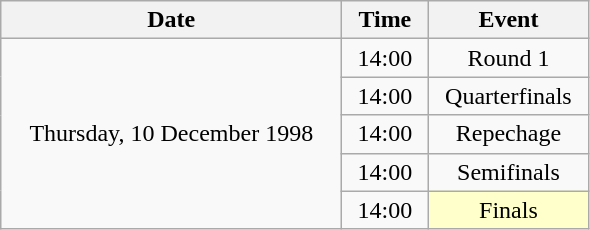<table class = "wikitable" style="text-align:center;">
<tr>
<th width=220>Date</th>
<th width=50>Time</th>
<th width=100>Event</th>
</tr>
<tr>
<td rowspan=5>Thursday, 10 December 1998</td>
<td>14:00</td>
<td>Round 1</td>
</tr>
<tr>
<td>14:00</td>
<td>Quarterfinals</td>
</tr>
<tr>
<td>14:00</td>
<td>Repechage</td>
</tr>
<tr>
<td>14:00</td>
<td>Semifinals</td>
</tr>
<tr>
<td>14:00</td>
<td bgcolor=ffffcc>Finals</td>
</tr>
</table>
